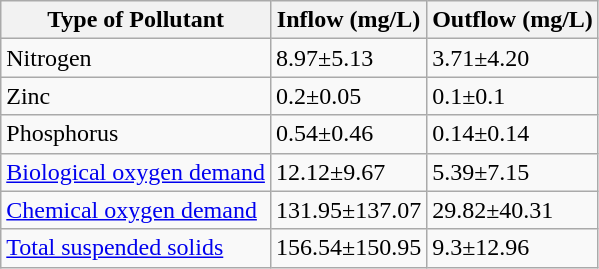<table class="wikitable">
<tr>
<th>Type of Pollutant</th>
<th>Inflow (mg/L)</th>
<th>Outflow (mg/L)</th>
</tr>
<tr>
<td>Nitrogen</td>
<td>8.97±5.13</td>
<td>3.71±4.20</td>
</tr>
<tr>
<td>Zinc</td>
<td>0.2±0.05</td>
<td>0.1±0.1</td>
</tr>
<tr>
<td>Phosphorus</td>
<td>0.54±0.46</td>
<td>0.14±0.14</td>
</tr>
<tr>
<td><a href='#'>Biological oxygen demand</a></td>
<td>12.12±9.67</td>
<td>5.39±7.15</td>
</tr>
<tr>
<td><a href='#'>Chemical oxygen demand</a></td>
<td>131.95±137.07</td>
<td>29.82±40.31</td>
</tr>
<tr>
<td><a href='#'>Total suspended solids</a></td>
<td>156.54±150.95</td>
<td>9.3±12.96</td>
</tr>
</table>
